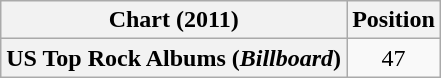<table class="wikitable plainrowheaders" style="text-align:center">
<tr>
<th scope="col">Chart (2011)</th>
<th scope="col">Position</th>
</tr>
<tr>
<th scope="row">US Top Rock Albums (<em>Billboard</em>)</th>
<td>47</td>
</tr>
</table>
